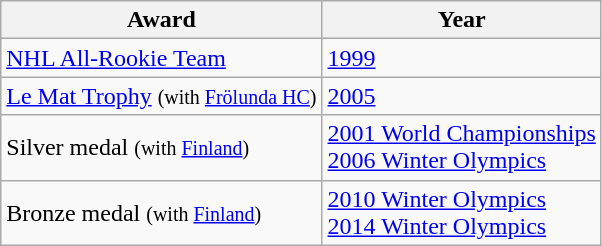<table class="wikitable">
<tr>
<th>Award</th>
<th>Year</th>
</tr>
<tr>
<td><a href='#'>NHL All-Rookie Team</a></td>
<td><a href='#'>1999</a></td>
</tr>
<tr>
<td><a href='#'>Le Mat Trophy</a> <small>(with <a href='#'>Frölunda HC</a>)</small></td>
<td><a href='#'>2005</a></td>
</tr>
<tr>
<td>Silver medal <small>(with <a href='#'>Finland</a>)</small></td>
<td><a href='#'>2001 World Championships</a><br> <a href='#'>2006 Winter Olympics</a></td>
</tr>
<tr>
<td>Bronze medal <small>(with <a href='#'>Finland</a>)</small></td>
<td><a href='#'>2010 Winter Olympics</a><br> <a href='#'>2014 Winter Olympics</a></td>
</tr>
</table>
